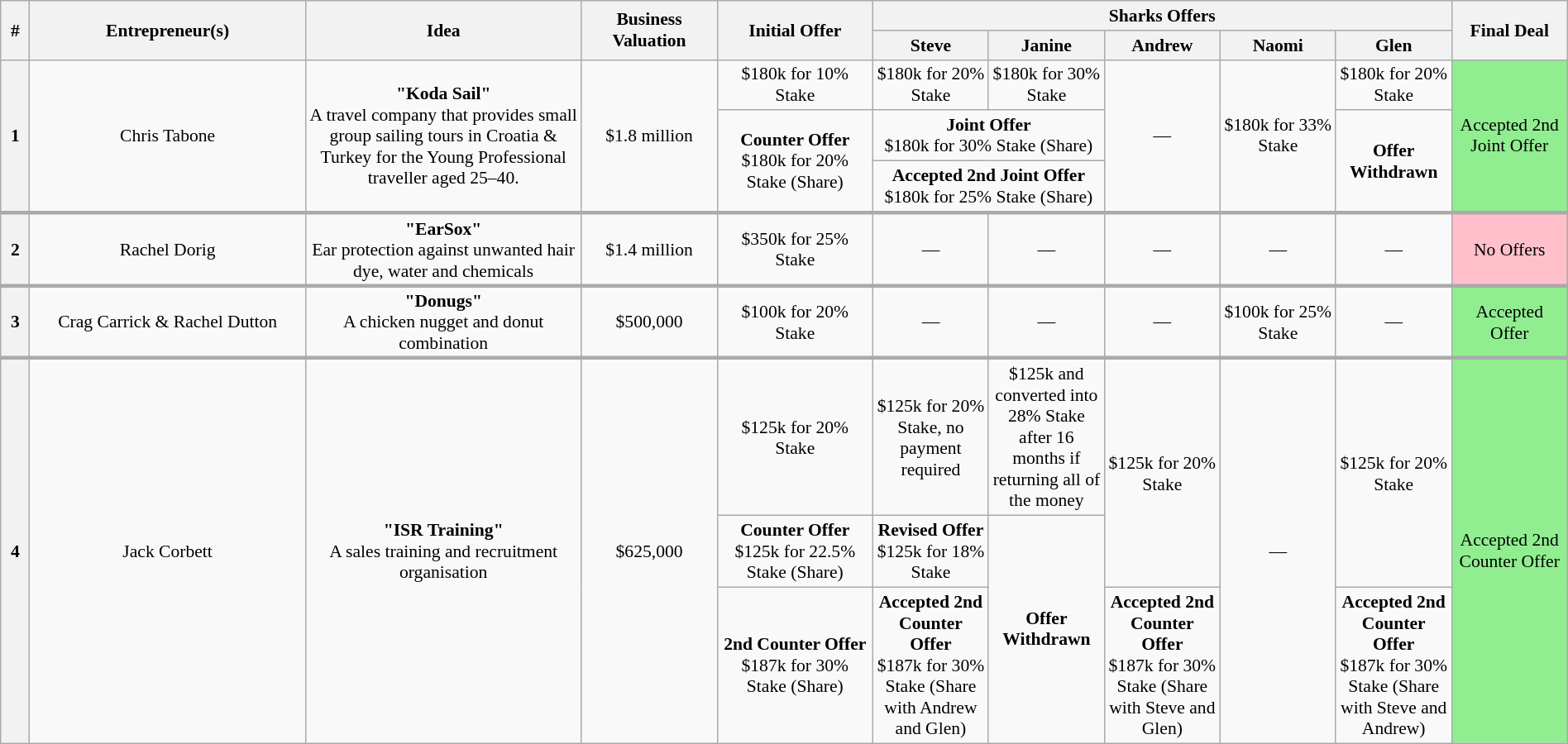<table class="wikitable plainrowheaders" style="font-size:90%; text-align:center; width: 100%; margin-left: auto; margin-right: auto;">
<tr>
<th scope="col" bgcolor="lightgrey" rowspan="2" width="15" align="center">#</th>
<th scope="col" bgcolor="lightgrey" rowspan="2" width="200" align="center">Entrepreneur(s)</th>
<th scope="col" bgcolor="lightgrey" rowspan="2" width="200" align="center">Idea</th>
<th scope="col" bgcolor="lightgrey" rowspan="2" width="95" align="center">Business Valuation</th>
<th scope="col" bgcolor="lightgrey" rowspan="2" width="110" align="center">Initial Offer</th>
<th scope="col" bgcolor="lightgrey" colspan="5">Sharks Offers</th>
<th scope="col" bgcolor="lightgrey" rowspan="2" width="80" align="center">Final Deal</th>
</tr>
<tr>
<th width="80" align="center"><strong>Steve</strong></th>
<th width="80" align="center"><strong>Janine</strong></th>
<th width="80" align="center"><strong>Andrew</strong></th>
<th width="80" align="center"><strong>Naomi</strong></th>
<th width="80" align="center"><strong>Glen</strong></th>
</tr>
<tr>
<th rowspan="3">1</th>
<td rowspan="3">Chris Tabone</td>
<td rowspan="3"><strong>"Koda Sail"</strong><br> A travel company that provides small group sailing tours in Croatia & Turkey for the Young Professional traveller aged 25–40.</td>
<td rowspan="3">$1.8 million</td>
<td>$180k for 10% Stake</td>
<td>$180k for 20% Stake</td>
<td>$180k for 30% Stake</td>
<td rowspan="3">—</td>
<td rowspan="3">$180k for 33% Stake</td>
<td>$180k for 20% Stake</td>
<td rowspan="3" bgcolor="lightgreen">Accepted 2nd Joint Offer</td>
</tr>
<tr>
<td rowspan="2"><strong>Counter Offer</strong><br>$180k for 20% Stake (Share)</td>
<td colspan="2"><strong>Joint Offer</strong><br>$180k for 30% Stake (Share)</td>
<td rowspan="2"><strong>Offer Withdrawn</strong></td>
</tr>
<tr>
<td colspan="2"><strong>Accepted 2nd Joint Offer</strong><br>$180k for 25% Stake (Share)</td>
</tr>
<tr style="border-top:3px solid #aaa;">
<th>2</th>
<td>Rachel Dorig</td>
<td><strong>"EarSox"</strong><br> Ear protection against unwanted hair dye, water and chemicals</td>
<td>$1.4 million</td>
<td>$350k for 25% Stake</td>
<td>—</td>
<td>—</td>
<td>—</td>
<td>—</td>
<td>—</td>
<td bgcolor="pink">No Offers</td>
</tr>
<tr>
</tr>
<tr style="border-top:3px solid #aaa;">
<th>3</th>
<td>Crag Carrick & Rachel Dutton</td>
<td><strong>"Donugs"</strong><br> A chicken nugget and donut combination</td>
<td>$500,000</td>
<td>$100k for 20% Stake</td>
<td>—</td>
<td>—</td>
<td>—</td>
<td>$100k for 25% Stake</td>
<td>—</td>
<td bgcolor="lightgreen">Accepted Offer</td>
</tr>
<tr>
</tr>
<tr style="border-top:3px solid #aaa;">
<th rowspan="3">4</th>
<td rowspan="3">Jack Corbett</td>
<td rowspan="3"><strong>"ISR Training"</strong><br> A sales training and recruitment organisation</td>
<td rowspan="3">$625,000</td>
<td>$125k for 20% Stake</td>
<td>$125k for 20% Stake, no payment required</td>
<td>$125k and converted into 28% Stake after 16 months if returning all of the money</td>
<td rowspan="2">$125k for 20% Stake</td>
<td rowspan="3">—</td>
<td rowspan="2">$125k for 20% Stake</td>
<td rowspan="3" bgcolor="lightgreen">Accepted 2nd Counter Offer</td>
</tr>
<tr>
<td><strong>Counter Offer</strong><br>$125k for 22.5% Stake (Share)</td>
<td><strong>Revised Offer</strong><br>$125k for 18% Stake</td>
<td rowspan="2"><strong>Offer Withdrawn</strong></td>
</tr>
<tr>
<td><strong> 2nd Counter Offer</strong><br>$187k for 30% Stake (Share)</td>
<td><strong>Accepted 2nd Counter Offer</strong><br>$187k for 30% Stake (Share with Andrew and Glen)</td>
<td><strong>Accepted 2nd Counter Offer</strong><br>$187k for 30% Stake (Share with Steve and Glen)</td>
<td><strong>Accepted 2nd Counter Offer</strong><br>$187k for 30% Stake (Share with Steve and Andrew)</td>
</tr>
</table>
